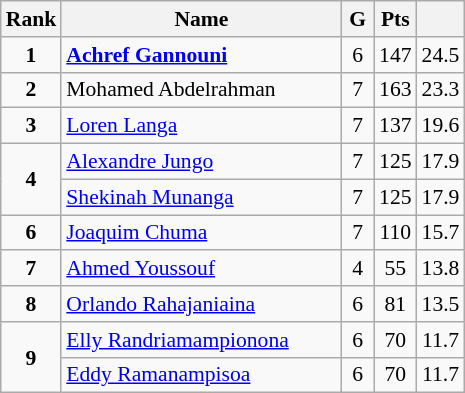<table class="wikitable" style="text-align:center; font-size:90%;">
<tr>
<th width=10px>Rank</th>
<th width=180px>Name</th>
<th width=15px>G</th>
<th width=10px>Pts</th>
<th width=10px></th>
</tr>
<tr>
<td><strong>1</strong></td>
<td align=left> <strong><a href='#'>Achref Gannouni</a></strong></td>
<td>6</td>
<td>147</td>
<td>24.5</td>
</tr>
<tr>
<td><strong>2</strong></td>
<td align=left> Mohamed Abdelrahman</td>
<td>7</td>
<td>163</td>
<td>23.3</td>
</tr>
<tr>
<td><strong>3</strong></td>
<td align=left> <a href='#'>Loren Langa</a></td>
<td>7</td>
<td>137</td>
<td>19.6</td>
</tr>
<tr>
<td rowspan=2><strong>4</strong></td>
<td align=left> <a href='#'>Alexandre Jungo</a></td>
<td>7</td>
<td>125</td>
<td>17.9</td>
</tr>
<tr>
<td align=left> <a href='#'>Shekinah Munanga</a></td>
<td>7</td>
<td>125</td>
<td>17.9</td>
</tr>
<tr>
<td><strong>6</strong></td>
<td align=left> <a href='#'>Joaquim Chuma</a></td>
<td>7</td>
<td>110</td>
<td>15.7</td>
</tr>
<tr>
<td><strong>7</strong></td>
<td align=left> <a href='#'>Ahmed Youssouf</a></td>
<td>4</td>
<td>55</td>
<td>13.8</td>
</tr>
<tr>
<td><strong>8</strong></td>
<td align=left> <a href='#'>Orlando Rahajaniaina</a></td>
<td>6</td>
<td>81</td>
<td>13.5</td>
</tr>
<tr>
<td rowspan=2><strong>9</strong></td>
<td align=left> <a href='#'>Elly Randriamampionona</a></td>
<td>6</td>
<td>70</td>
<td>11.7</td>
</tr>
<tr>
<td align=left> <a href='#'>Eddy Ramanampisoa</a></td>
<td>6</td>
<td>70</td>
<td>11.7</td>
</tr>
</table>
